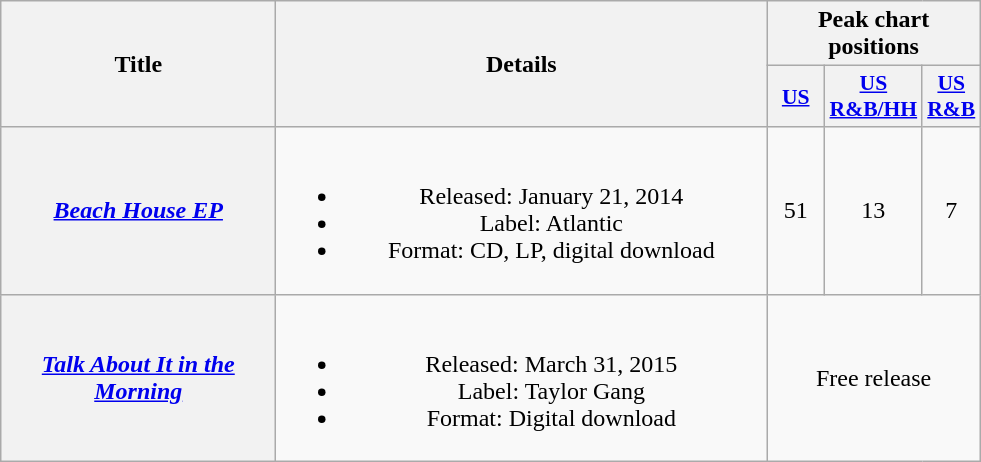<table class="wikitable plainrowheaders" style="text-align:center;">
<tr>
<th scope="col" rowspan="2" style="width:11em;">Title</th>
<th scope="col" rowspan="2" style="width:20em;">Details</th>
<th scope="col" colspan="3">Peak chart positions</th>
</tr>
<tr>
<th scope="col" style="width:2.2em;font-size:90%;"><a href='#'>US</a><br></th>
<th scope="col" style="width:2.2em;font-size:90%;"><a href='#'>US<br>R&B/HH</a><br></th>
<th scope="col" style="width:2.2em;font-size:90%;"><a href='#'>US<br>R&B</a><br></th>
</tr>
<tr>
<th scope="row"><em><a href='#'>Beach House EP</a></em></th>
<td><br><ul><li>Released: January 21, 2014</li><li>Label: Atlantic</li><li>Format: CD, LP, digital download</li></ul></td>
<td>51</td>
<td>13</td>
<td>7</td>
</tr>
<tr>
<th scope="row"><em><a href='#'>Talk About It in the Morning</a></em><br></th>
<td><br><ul><li>Released: March 31, 2015</li><li>Label: Taylor Gang</li><li>Format: Digital download</li></ul></td>
<td colspan="3">Free release</td>
</tr>
</table>
